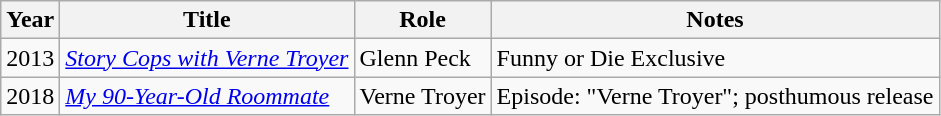<table class = "wikitable sortable">
<tr>
<th>Year</th>
<th>Title</th>
<th>Role</th>
<th>Notes</th>
</tr>
<tr>
<td>2013</td>
<td><em><a href='#'>Story Cops with Verne Troyer</a></em></td>
<td>Glenn Peck</td>
<td>Funny or Die Exclusive</td>
</tr>
<tr>
<td>2018</td>
<td><em><a href='#'>My 90-Year-Old Roommate</a></em></td>
<td>Verne Troyer</td>
<td>Episode: "Verne Troyer"; posthumous release</td>
</tr>
</table>
